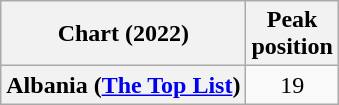<table class="wikitable sortable plainrowheaders" style="text-align:center">
<tr>
<th scope="col">Chart (2022)</th>
<th scope="col">Peak<br>position</th>
</tr>
<tr>
<th scope="row">Albania (<a href='#'>The Top List</a>)</th>
<td>19</td>
</tr>
</table>
